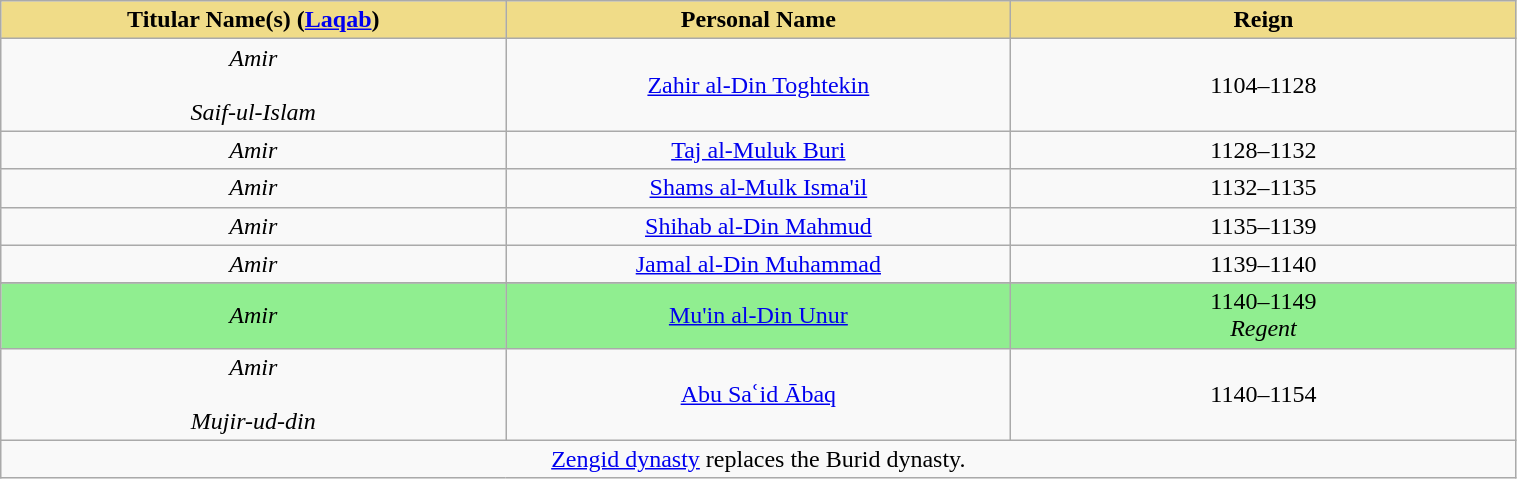<table width=80% class="wikitable">
<tr>
<th style="background-color:#F0DC88" width=17%>Titular Name(s) (<a href='#'>Laqab</a>)</th>
<th style="background-color:#F0DC88" width=17%>Personal Name</th>
<th style="background-color:#F0DC88" width=17%>Reign</th>
</tr>
<tr>
<td align="center"><em>Amir</em><br><small></small><br><em>Saif-ul-Islam</em><br><small></small></td>
<td align="center"><a href='#'>Zahir al-Din Toghtekin</a> <br><small></small></td>
<td align="center">1104–1128<br></td>
</tr>
<tr>
<td align="center"><em>Amir</em><br><small></small></td>
<td align="center"><a href='#'>Taj al-Muluk Buri</a><br><small></small></td>
<td align="center">1128–1132</td>
</tr>
<tr>
<td align="center"><em>Amir</em><br><small></small></td>
<td align="center"><a href='#'>Shams al-Mulk Isma'il</a><br><small></small></td>
<td align="center">1132–1135</td>
</tr>
<tr>
<td align="center"><em>Amir</em><br><small></small></td>
<td align="center"><a href='#'>Shihab al-Din Mahmud</a><br><small></small></td>
<td align="center">1135–1139</td>
</tr>
<tr>
<td align="center"><em>Amir</em><br><small></small></td>
<td align="center"><a href='#'>Jamal al-Din Muhammad</a><br><small></small></td>
<td align="center">1139–1140</td>
</tr>
<tr>
</tr>
<tr style="background:lightgreen">
<td align="center"><em>Amir</em><br><small></small></td>
<td align="center"><a href='#'>Mu'in al-Din Unur</a><br><small></small></td>
<td align="center">1140–1149<br><em>Regent</em></td>
</tr>
<tr>
<td align="center"><em>Amir</em><br><small></small><br><em>Mujir-ud-din</em><br><small></small></td>
<td align="center"><a href='#'>Abu Saʿid Ābaq</a><br><small></small></td>
<td align="center">1140–1154</td>
</tr>
<tr>
<td colspan=4 align="middle"><a href='#'>Zengid dynasty</a> replaces the Burid dynasty.</td>
</tr>
</table>
